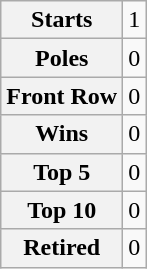<table class="wikitable" style="text-align:center">
<tr>
<th>Starts</th>
<td>1</td>
</tr>
<tr>
<th>Poles</th>
<td>0</td>
</tr>
<tr>
<th>Front Row</th>
<td>0</td>
</tr>
<tr>
<th>Wins</th>
<td>0</td>
</tr>
<tr>
<th>Top 5</th>
<td>0</td>
</tr>
<tr>
<th>Top 10</th>
<td>0</td>
</tr>
<tr>
<th>Retired</th>
<td>0</td>
</tr>
</table>
